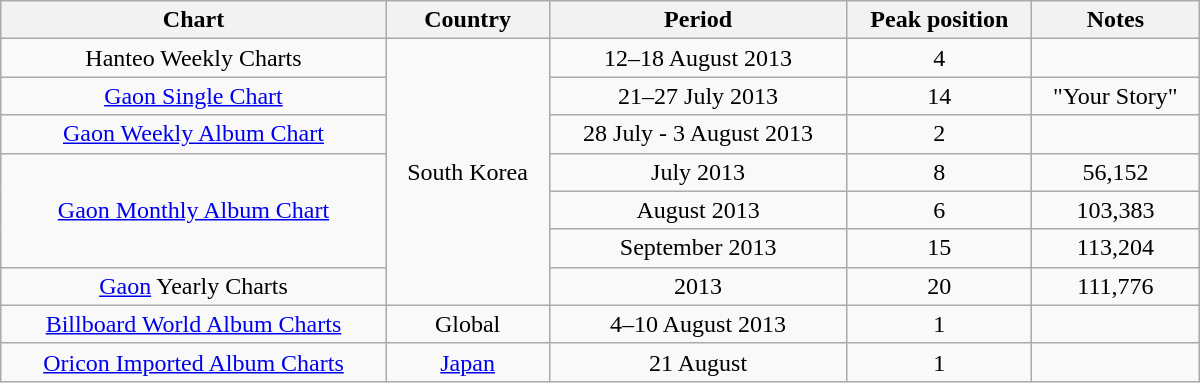<table class="wikitable" style="text-align:center; width:800px">
<tr>
<th>Chart</th>
<th>Country</th>
<th>Period</th>
<th>Peak position</th>
<th>Notes</th>
</tr>
<tr>
<td>Hanteo Weekly Charts</td>
<td rowspan=7>South Korea</td>
<td>12–18 August 2013</td>
<td>4</td>
<td></td>
</tr>
<tr>
<td><a href='#'>Gaon Single Chart</a></td>
<td>21–27 July 2013</td>
<td>14</td>
<td>"Your Story"</td>
</tr>
<tr>
<td><a href='#'>Gaon Weekly Album Chart</a></td>
<td>28 July - 3 August 2013</td>
<td>2</td>
<td></td>
</tr>
<tr>
<td rowspan=3><a href='#'>Gaon Monthly Album Chart</a></td>
<td>July 2013</td>
<td>8</td>
<td>56,152</td>
</tr>
<tr>
<td>August 2013</td>
<td>6</td>
<td>103,383</td>
</tr>
<tr>
<td>September 2013</td>
<td>15</td>
<td>113,204</td>
</tr>
<tr>
<td><a href='#'>Gaon</a> Yearly Charts</td>
<td>2013</td>
<td>20</td>
<td>111,776</td>
</tr>
<tr>
<td><a href='#'>Billboard World Album Charts</a></td>
<td>Global</td>
<td>4–10 August 2013</td>
<td>1</td>
<td></td>
</tr>
<tr>
<td><a href='#'>Oricon Imported Album Charts</a></td>
<td><a href='#'>Japan</a></td>
<td rowspan=8>21 August</td>
<td>1</td>
<td rowspan=8></td>
</tr>
</table>
